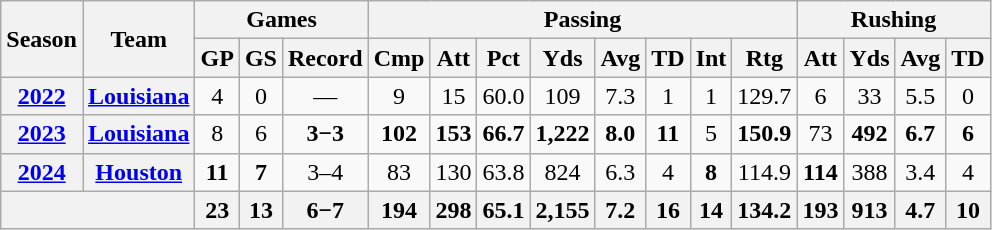<table class="wikitable" style="text-align:center;">
<tr>
<th rowspan="2">Season</th>
<th rowspan="2">Team</th>
<th colspan="3">Games</th>
<th colspan="8">Passing</th>
<th colspan="4">Rushing</th>
</tr>
<tr>
<th>GP</th>
<th>GS</th>
<th>Record</th>
<th>Cmp</th>
<th>Att</th>
<th>Pct</th>
<th>Yds</th>
<th>Avg</th>
<th>TD</th>
<th>Int</th>
<th>Rtg</th>
<th>Att</th>
<th>Yds</th>
<th>Avg</th>
<th>TD</th>
</tr>
<tr>
<th><a href='#'>2022</a></th>
<th><a href='#'>Louisiana</a></th>
<td>4</td>
<td>0</td>
<td>—</td>
<td>9</td>
<td>15</td>
<td>60.0</td>
<td>109</td>
<td>7.3</td>
<td>1</td>
<td>1</td>
<td>129.7</td>
<td>6</td>
<td>33</td>
<td>5.5</td>
<td>0</td>
</tr>
<tr>
<th><a href='#'>2023</a></th>
<th><a href='#'>Louisiana</a></th>
<td>8</td>
<td>6</td>
<td><strong>3−3</strong></td>
<td><strong>102</strong></td>
<td><strong>153</strong></td>
<td><strong>66.7</strong></td>
<td><strong>1,222</strong></td>
<td><strong>8.0</strong></td>
<td><strong>11</strong></td>
<td>5</td>
<td><strong>150.9</strong></td>
<td>73</td>
<td><strong>492</strong></td>
<td><strong>6.7</strong></td>
<td><strong>6</strong></td>
</tr>
<tr>
<th><a href='#'>2024</a></th>
<th><a href='#'>Houston</a></th>
<td><strong>11</strong></td>
<td><strong>7</strong></td>
<td>3–4</td>
<td>83</td>
<td>130</td>
<td>63.8</td>
<td>824</td>
<td>6.3</td>
<td>4</td>
<td><strong>8</strong></td>
<td>114.9</td>
<td><strong>114</strong></td>
<td>388</td>
<td>3.4</td>
<td>4</td>
</tr>
<tr>
<th colspan="2"></th>
<th>23</th>
<th>13</th>
<th>6−7</th>
<th>194</th>
<th>298</th>
<th>65.1</th>
<th>2,155</th>
<th>7.2</th>
<th>16</th>
<th>14</th>
<th>134.2</th>
<th>193</th>
<th>913</th>
<th>4.7</th>
<th>10</th>
</tr>
</table>
